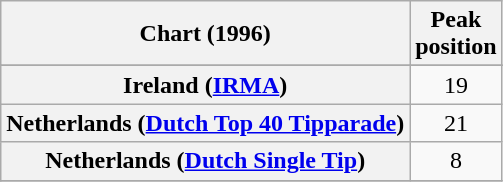<table class="wikitable sortable plainrowheaders" style="text-align:center;">
<tr>
<th scope="col">Chart (1996)</th>
<th scope="col">Peak<br>position</th>
</tr>
<tr>
</tr>
<tr>
</tr>
<tr>
</tr>
<tr>
<th scope="row">Ireland (<a href='#'>IRMA</a>)</th>
<td style="text-align:center;">19</td>
</tr>
<tr>
<th scope="row">Netherlands (<a href='#'>Dutch Top 40 Tipparade</a>)</th>
<td style="text-align:center;">21</td>
</tr>
<tr>
<th scope="row">Netherlands (<a href='#'>Dutch Single Tip</a>)</th>
<td style="text-align:center;">8</td>
</tr>
<tr>
</tr>
</table>
